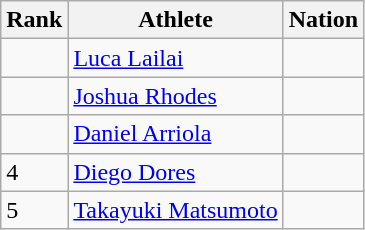<table class="wikitable sortable" style="text-align:left">
<tr>
<th scope=col>Rank</th>
<th scope=col>Athlete</th>
<th scope=col>Nation</th>
</tr>
<tr>
<td></td>
<td align=left><a href='#'>Luca Lailai</a></td>
<td></td>
</tr>
<tr>
<td></td>
<td align=left><a href='#'>Joshua Rhodes</a></td>
<td></td>
</tr>
<tr>
<td></td>
<td align=left><a href='#'>Daniel Arriola</a></td>
<td></td>
</tr>
<tr>
<td>4</td>
<td align=left><a href='#'>Diego Dores</a></td>
<td></td>
</tr>
<tr>
<td>5</td>
<td align=left><a href='#'>Takayuki Matsumoto</a></td>
<td></td>
</tr>
</table>
